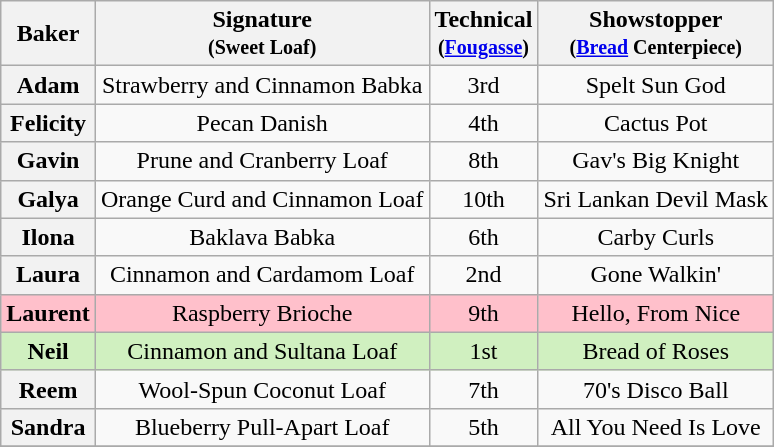<table class="wikitable sortable" style="text-align:center">
<tr>
<th>Baker</th>
<th class="unsortable">Signature<br><small>(Sweet Loaf)</small></th>
<th>Technical<br><small>(<a href='#'>Fougasse</a>)</small></th>
<th class="unsortable">Showstopper<br><small>(<a href='#'>Bread</a> Centerpiece)</small></th>
</tr>
<tr>
<th>Adam</th>
<td>Strawberry and Cinnamon Babka</td>
<td>3rd</td>
<td>Spelt Sun God</td>
</tr>
<tr>
<th>Felicity</th>
<td>Pecan Danish</td>
<td>4th</td>
<td>Cactus Pot</td>
</tr>
<tr>
<th>Gavin</th>
<td>Prune and Cranberry Loaf</td>
<td>8th</td>
<td>Gav's Big Knight</td>
</tr>
<tr>
<th>Galya</th>
<td>Orange Curd and Cinnamon Loaf</td>
<td>10th</td>
<td>Sri Lankan Devil Mask</td>
</tr>
<tr>
<th>Ilona</th>
<td>Baklava Babka</td>
<td>6th</td>
<td>Carby Curls</td>
</tr>
<tr>
<th>Laura</th>
<td>Cinnamon and Cardamom Loaf</td>
<td>2nd</td>
<td>Gone Walkin'</td>
</tr>
<tr style="background:Pink;">
<th style="background:Pink;">Laurent</th>
<td>Raspberry Brioche</td>
<td>9th</td>
<td>Hello, From Nice</td>
</tr>
<tr style="background:#d0f0c0;">
<th style="background:#d0f0c0;">Neil</th>
<td>Cinnamon and Sultana Loaf</td>
<td>1st</td>
<td>Bread of Roses</td>
</tr>
<tr>
<th>Reem</th>
<td>Wool-Spun Coconut Loaf</td>
<td>7th</td>
<td>70's Disco Ball</td>
</tr>
<tr>
<th>Sandra</th>
<td>Blueberry Pull-Apart Loaf</td>
<td>5th</td>
<td>All You Need Is Love</td>
</tr>
<tr>
</tr>
</table>
